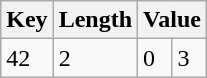<table class="wikitable">
<tr>
<th>Key</th>
<th>Length</th>
<th colspan="2">Value</th>
</tr>
<tr>
<td>42</td>
<td>2</td>
<td>0</td>
<td>3</td>
</tr>
</table>
